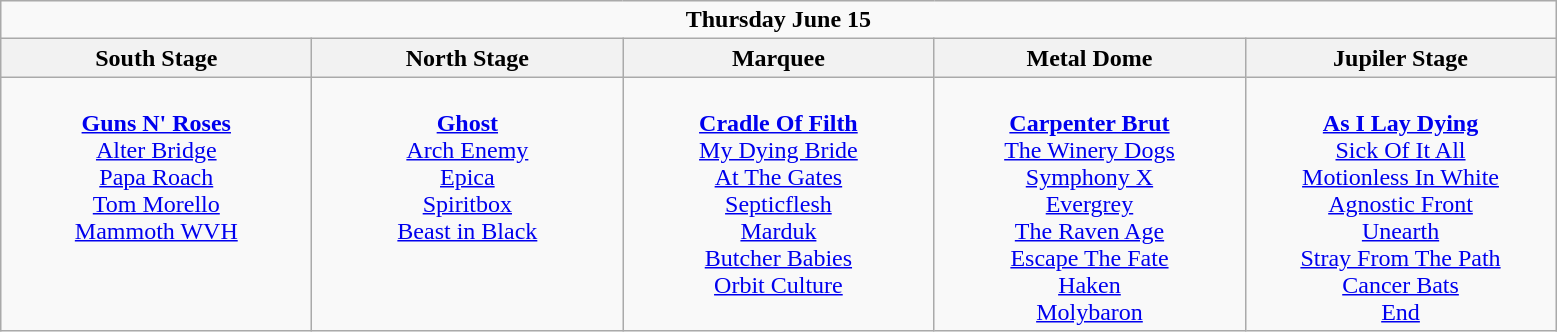<table class="wikitable">
<tr>
<td colspan="5" style="text-align:center;"><strong>Thursday June 15</strong></td>
</tr>
<tr>
<th>South Stage</th>
<th>North Stage</th>
<th>Marquee</th>
<th>Metal Dome</th>
<th>Jupiler Stage</th>
</tr>
<tr>
<td style="text-align:center; vertical-align:top; width:200px;"><br><strong><a href='#'>Guns N' Roses</a></strong> <br>
<a href='#'>Alter Bridge</a> <br>
<a href='#'>Papa Roach</a> <br>
<a href='#'>Tom Morello</a> <br>
<a href='#'>Mammoth WVH</a> <br></td>
<td style="text-align:center; vertical-align:top; width:200px;"><br><strong><a href='#'>Ghost</a></strong> <br>
<a href='#'>Arch Enemy</a> <br>
<a href='#'>Epica</a> <br>
<a href='#'>Spiritbox</a> <br>
<a href='#'>Beast in Black</a> <br></td>
<td style="text-align:center; vertical-align:top; width:200px;"><br><strong><a href='#'>Cradle Of Filth</a></strong> <br>
<a href='#'>My Dying Bride</a> <br>
<a href='#'>At The Gates</a> <br>
<a href='#'>Septicflesh</a> <br>
<a href='#'>Marduk</a> <br>
<a href='#'>Butcher Babies</a> <br>
<a href='#'>Orbit Culture</a> <br></td>
<td style="text-align:center; vertical-align:top; width:200px;"><br><strong><a href='#'>Carpenter Brut</a></strong> <br>
<a href='#'>The Winery Dogs</a> <br>
<a href='#'>Symphony X</a> <br>
<a href='#'>Evergrey</a> <br>
<a href='#'>The Raven Age</a> <br>
<a href='#'>Escape The Fate</a> <br>
<a href='#'>Haken</a> <br>
<a href='#'>Molybaron</a> <br></td>
<td style="text-align:center; vertical-align:top; width:200px;"><br><strong><a href='#'>As I Lay Dying</a></strong> <br>
<a href='#'>Sick Of It All</a> <br>
<a href='#'>Motionless In White</a> <br>
<a href='#'>Agnostic Front</a> <br>
<a href='#'>Unearth</a> <br>
<a href='#'>Stray From The Path</a> <br>
<a href='#'>Cancer Bats</a> <br>
<a href='#'>End</a> <br></td>
</tr>
</table>
